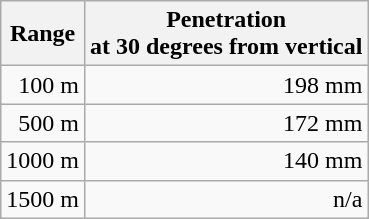<table class="wikitable" style="text-align:right;">
<tr>
<th>Range</th>
<th>Penetration<br> at 30 degrees from vertical </th>
</tr>
<tr>
<td>100 m</td>
<td>198 mm</td>
</tr>
<tr>
<td>500 m</td>
<td>172 mm</td>
</tr>
<tr>
<td>1000 m</td>
<td>140 mm</td>
</tr>
<tr>
<td>1500 m</td>
<td>n/a</td>
</tr>
</table>
